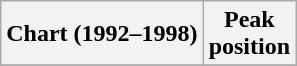<table class="wikitable plainrowheaders" style="text-align:center">
<tr>
<th scope="col">Chart (1992–1998)</th>
<th scope="col">Peak<br> position</th>
</tr>
<tr>
</tr>
</table>
